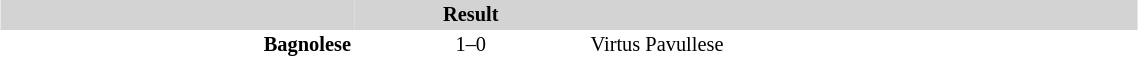<table align=center style="font-size: 85%; border-collapse:collapse" border=0 cellspacing=0 cellpadding=2 width=60%>
<tr bgcolor="D3D3D3">
<th align=right></th>
<th align=center>Result</th>
<th align=left></th>
<th align=center></th>
</tr>
<tr bgcolor=#FFFFFF>
<td align=right><strong>Bagnolese</strong></td>
<td align=center>1–0</td>
<td>Virtus Pavullese</td>
<td align=center></td>
</tr>
</table>
